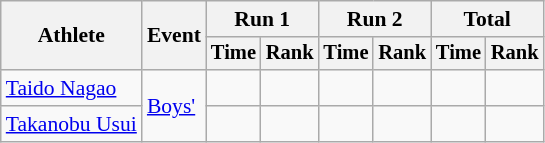<table class="wikitable" style="font-size:90%">
<tr>
<th rowspan="2">Athlete</th>
<th rowspan="2">Event</th>
<th colspan="2">Run 1</th>
<th colspan="2">Run 2</th>
<th colspan="2">Total</th>
</tr>
<tr style="font-size:95%">
<th>Time</th>
<th>Rank</th>
<th>Time</th>
<th>Rank</th>
<th>Time</th>
<th>Rank</th>
</tr>
<tr align=center>
<td align=left><a href='#'>Taido Nagao</a></td>
<td align=left rowspan=2><a href='#'>Boys'</a></td>
<td></td>
<td></td>
<td></td>
<td></td>
<td></td>
<td></td>
</tr>
<tr align=center>
<td align=left><a href='#'>Takanobu Usui</a></td>
<td></td>
<td></td>
<td></td>
<td></td>
<td></td>
<td></td>
</tr>
</table>
